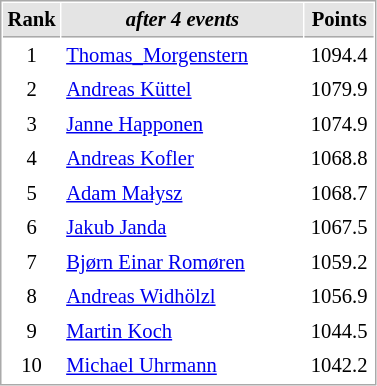<table cellspacing="1" cellpadding="3" style="border:1px solid #AAAAAA;font-size:86%">
<tr bgcolor="#E4E4E4">
<th style="border-bottom:1px solid #AAAAAA" width=10>Rank</th>
<th style="border-bottom:1px solid #AAAAAA" width=155><em>after 4 events</em></th>
<th style="border-bottom:1px solid #AAAAAA" width=40>Points</th>
</tr>
<tr>
<td align=center>1</td>
<td> <a href='#'>Thomas_Morgenstern</a></td>
<td align=center>1094.4</td>
</tr>
<tr>
<td align=center>2</td>
<td> <a href='#'>Andreas Küttel</a></td>
<td align=center>1079.9</td>
</tr>
<tr>
<td align=center>3</td>
<td> <a href='#'>Janne Happonen</a></td>
<td align=center>1074.9</td>
</tr>
<tr>
<td align=center>4</td>
<td> <a href='#'>Andreas Kofler</a></td>
<td align=center>1068.8</td>
</tr>
<tr>
<td align=center>5</td>
<td> <a href='#'>Adam Małysz</a></td>
<td align=center>1068.7</td>
</tr>
<tr>
<td align=center>6</td>
<td> <a href='#'>Jakub Janda</a></td>
<td align=center>1067.5</td>
</tr>
<tr>
<td align=center>7</td>
<td> <a href='#'>Bjørn Einar Romøren</a></td>
<td align=center>1059.2</td>
</tr>
<tr>
<td align=center>8</td>
<td> <a href='#'>Andreas Widhölzl</a></td>
<td align=center>1056.9</td>
</tr>
<tr>
<td align=center>9</td>
<td> <a href='#'>Martin Koch</a></td>
<td align=center>1044.5</td>
</tr>
<tr>
<td align=center>10</td>
<td> <a href='#'>Michael Uhrmann</a></td>
<td align=center>1042.2</td>
</tr>
</table>
